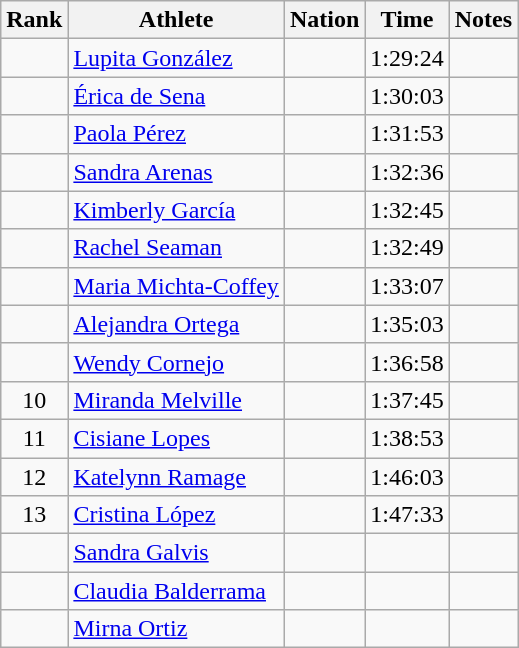<table class="wikitable sortable" style="text-align:center">
<tr>
<th>Rank</th>
<th>Athlete</th>
<th>Nation</th>
<th>Time</th>
<th>Notes</th>
</tr>
<tr>
<td></td>
<td align=left><a href='#'>Lupita González</a></td>
<td align=left></td>
<td>1:29:24</td>
<td><strong></strong></td>
</tr>
<tr>
<td></td>
<td align=left><a href='#'>Érica de Sena</a></td>
<td align=left></td>
<td>1:30:03</td>
<td></td>
</tr>
<tr>
<td></td>
<td align=left><a href='#'>Paola Pérez</a></td>
<td align=left></td>
<td>1:31:53</td>
<td><strong></strong></td>
</tr>
<tr>
<td></td>
<td align=left><a href='#'>Sandra Arenas</a></td>
<td align=left></td>
<td>1:32:36</td>
<td><strong></strong></td>
</tr>
<tr>
<td></td>
<td align=left><a href='#'>Kimberly García</a></td>
<td align=left></td>
<td>1:32:45</td>
<td></td>
</tr>
<tr>
<td></td>
<td align=left><a href='#'>Rachel Seaman</a></td>
<td align=left></td>
<td>1:32:49</td>
<td></td>
</tr>
<tr>
<td></td>
<td align=left><a href='#'>Maria Michta-Coffey</a></td>
<td align=left></td>
<td>1:33:07</td>
<td><strong></strong></td>
</tr>
<tr>
<td></td>
<td align=left><a href='#'>Alejandra Ortega</a></td>
<td align=left></td>
<td>1:35:03</td>
<td></td>
</tr>
<tr>
<td></td>
<td align=left><a href='#'>Wendy Cornejo</a></td>
<td align=left></td>
<td>1:36:58</td>
<td></td>
</tr>
<tr>
<td>10</td>
<td align=left><a href='#'>Miranda Melville</a></td>
<td align=left></td>
<td>1:37:45</td>
<td></td>
</tr>
<tr>
<td>11</td>
<td align=left><a href='#'>Cisiane Lopes</a></td>
<td align=left></td>
<td>1:38:53</td>
<td></td>
</tr>
<tr>
<td>12</td>
<td align=left><a href='#'>Katelynn Ramage</a></td>
<td align=left></td>
<td>1:46:03</td>
<td><strong></strong></td>
</tr>
<tr>
<td>13</td>
<td align=left><a href='#'>Cristina López</a></td>
<td align=left></td>
<td>1:47:33</td>
<td></td>
</tr>
<tr>
<td></td>
<td align=left><a href='#'>Sandra Galvis</a></td>
<td align=left></td>
<td></td>
<td></td>
</tr>
<tr>
<td></td>
<td align=left><a href='#'>Claudia Balderrama</a></td>
<td align=left></td>
<td></td>
<td></td>
</tr>
<tr>
<td></td>
<td align=left><a href='#'>Mirna Ortiz</a></td>
<td align=left></td>
<td></td>
<td></td>
</tr>
</table>
